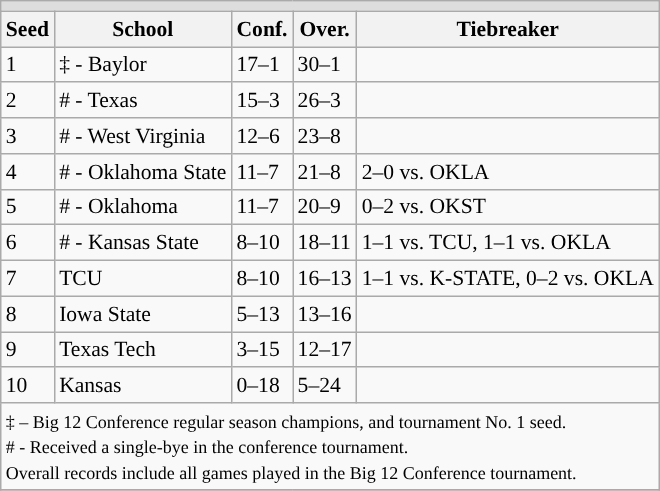<table class="wikitable" style="white-space:nowrap; font-size:90%;">
<tr>
<td colspan="10" style="text-align:center; background:#DDDDDD; font:#000000"><strong></strong></td>
</tr>
<tr bgcolor="#efefef">
<th>Seed</th>
<th>School</th>
<th>Conf.</th>
<th>Over.</th>
<th>Tiebreaker</th>
</tr>
<tr>
<td>1</td>
<td>‡ - Baylor</td>
<td>17–1</td>
<td>30–1</td>
<td></td>
</tr>
<tr>
<td>2</td>
<td># - Texas</td>
<td>15–3</td>
<td>26–3</td>
<td></td>
</tr>
<tr>
<td>3</td>
<td># - West Virginia</td>
<td>12–6</td>
<td>23–8</td>
<td></td>
</tr>
<tr>
<td>4</td>
<td># - Oklahoma State</td>
<td>11–7</td>
<td>21–8</td>
<td>2–0 vs. OKLA</td>
</tr>
<tr>
<td>5</td>
<td># - Oklahoma</td>
<td>11–7</td>
<td>20–9</td>
<td>0–2 vs. OKST</td>
</tr>
<tr>
<td>6</td>
<td># - Kansas State</td>
<td>8–10</td>
<td>18–11</td>
<td>1–1 vs. TCU, 1–1 vs. OKLA</td>
</tr>
<tr>
<td>7</td>
<td>TCU</td>
<td>8–10</td>
<td>16–13</td>
<td>1–1 vs. K-STATE, 0–2 vs. OKLA</td>
</tr>
<tr>
<td>8</td>
<td>Iowa State</td>
<td>5–13</td>
<td>13–16</td>
<td></td>
</tr>
<tr>
<td>9</td>
<td>Texas Tech</td>
<td>3–15</td>
<td>12–17</td>
<td></td>
</tr>
<tr>
<td>10</td>
<td>Kansas</td>
<td>0–18</td>
<td>5–24</td>
<td></td>
</tr>
<tr>
<td colspan="10" style="text-align:left;"><small>‡ – Big 12 Conference regular season champions, and tournament No. 1 seed.<br># - Received a single-bye in the conference tournament.<br>Overall records include all games played in the Big 12 Conference tournament.</small></td>
</tr>
<tr>
</tr>
</table>
